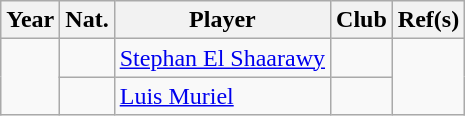<table class="wikitable">
<tr>
<th>Year</th>
<th>Nat.</th>
<th>Player</th>
<th>Club</th>
<th>Ref(s)</th>
</tr>
<tr>
<td rowspan="2"></td>
<td></td>
<td><a href='#'>Stephan El Shaarawy</a><br></td>
<td></td>
<td rowspan="2"></td>
</tr>
<tr>
<td></td>
<td><a href='#'>Luis Muriel</a></td>
<td></td>
</tr>
</table>
